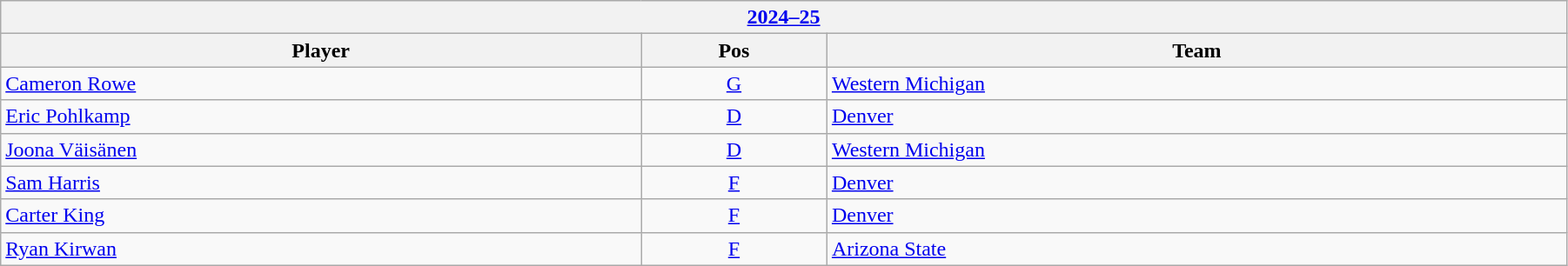<table class="wikitable" width=95%>
<tr>
<th colspan=3><a href='#'>2024–25</a></th>
</tr>
<tr>
<th>Player</th>
<th>Pos</th>
<th>Team</th>
</tr>
<tr>
<td><a href='#'>Cameron Rowe</a></td>
<td align=center><a href='#'>G</a></td>
<td><a href='#'>Western Michigan</a></td>
</tr>
<tr>
<td><a href='#'>Eric Pohlkamp</a></td>
<td align=center><a href='#'>D</a></td>
<td><a href='#'>Denver</a></td>
</tr>
<tr>
<td><a href='#'>Joona Väisänen</a></td>
<td align=center><a href='#'>D</a></td>
<td><a href='#'>Western Michigan</a></td>
</tr>
<tr>
<td><a href='#'>Sam Harris</a></td>
<td align=center><a href='#'>F</a></td>
<td><a href='#'>Denver</a></td>
</tr>
<tr>
<td><a href='#'>Carter King</a></td>
<td align=center><a href='#'>F</a></td>
<td><a href='#'>Denver</a></td>
</tr>
<tr>
<td><a href='#'>Ryan Kirwan</a></td>
<td align=center><a href='#'>F</a></td>
<td><a href='#'>Arizona State</a></td>
</tr>
</table>
